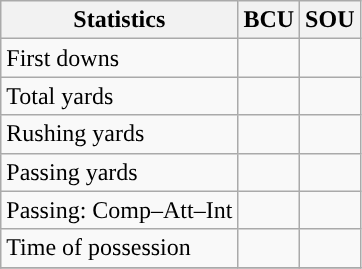<table class="wikitable" style="float: left;">
<tr>
<th>Statistics</th>
<th>BCU</th>
<th>SOU</th>
</tr>
<tr>
<td>First downs</td>
<td></td>
<td></td>
</tr>
<tr>
<td>Total yards</td>
<td></td>
<td></td>
</tr>
<tr>
<td>Rushing yards</td>
<td></td>
<td></td>
</tr>
<tr>
<td>Passing yards</td>
<td></td>
<td></td>
</tr>
<tr>
<td>Passing: Comp–Att–Int</td>
<td></td>
<td></td>
</tr>
<tr>
<td>Time of possession</td>
<td></td>
<td></td>
</tr>
<tr>
</tr>
</table>
